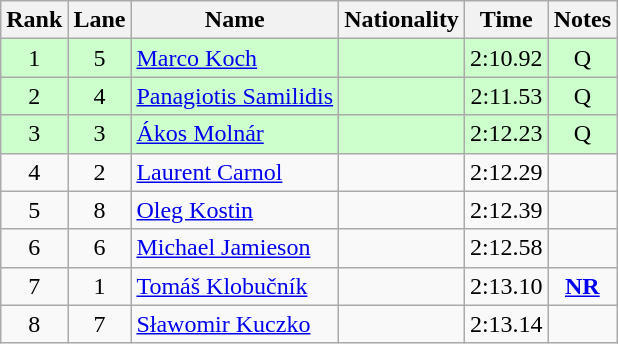<table class="wikitable sortable" style="text-align:center">
<tr>
<th>Rank</th>
<th>Lane</th>
<th>Name</th>
<th>Nationality</th>
<th>Time</th>
<th>Notes</th>
</tr>
<tr bgcolor=ccffcc>
<td>1</td>
<td>5</td>
<td align=left><a href='#'>Marco Koch</a></td>
<td align=left></td>
<td>2:10.92</td>
<td>Q</td>
</tr>
<tr bgcolor=ccffcc>
<td>2</td>
<td>4</td>
<td align=left><a href='#'>Panagiotis Samilidis</a></td>
<td align=left></td>
<td>2:11.53</td>
<td>Q</td>
</tr>
<tr bgcolor=ccffcc>
<td>3</td>
<td>3</td>
<td align=left><a href='#'>Ákos Molnár</a></td>
<td align=left></td>
<td>2:12.23</td>
<td>Q</td>
</tr>
<tr>
<td>4</td>
<td>2</td>
<td align=left><a href='#'>Laurent Carnol</a></td>
<td align=left></td>
<td>2:12.29</td>
<td></td>
</tr>
<tr>
<td>5</td>
<td>8</td>
<td align=left><a href='#'>Oleg Kostin</a></td>
<td align=left></td>
<td>2:12.39</td>
<td></td>
</tr>
<tr>
<td>6</td>
<td>6</td>
<td align=left><a href='#'>Michael Jamieson</a></td>
<td align=left></td>
<td>2:12.58</td>
<td></td>
</tr>
<tr>
<td>7</td>
<td>1</td>
<td align=left><a href='#'>Tomáš Klobučník</a></td>
<td align=left></td>
<td>2:13.10</td>
<td><strong><a href='#'>NR</a></strong></td>
</tr>
<tr>
<td>8</td>
<td>7</td>
<td align=left><a href='#'>Sławomir Kuczko</a></td>
<td align=left></td>
<td>2:13.14</td>
<td></td>
</tr>
</table>
